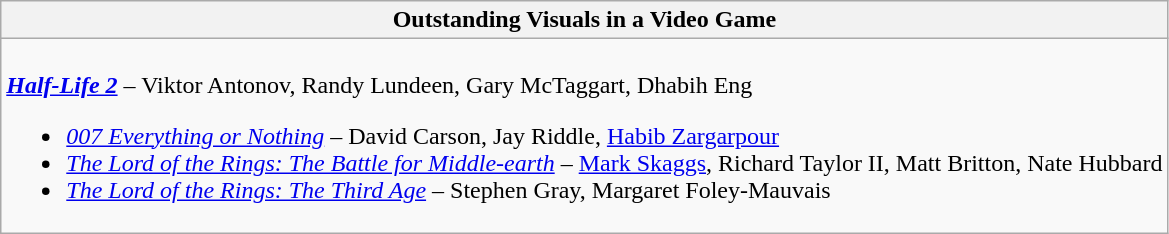<table class=wikitable style="width=100%">
<tr>
<th style="width=100%"><strong>Outstanding Visuals in a Video Game</strong></th>
</tr>
<tr>
<td valign="top"><br><strong><em><a href='#'>Half-Life 2</a></em></strong> – Viktor Antonov, Randy Lundeen, Gary McTaggart, Dhabih Eng<ul><li><em><a href='#'>007 Everything or Nothing</a></em> – David Carson, Jay Riddle, <a href='#'>Habib Zargarpour</a></li><li><em><a href='#'>The Lord of the Rings: The Battle for Middle-earth</a></em> – <a href='#'>Mark Skaggs</a>, Richard Taylor II, Matt Britton, Nate Hubbard</li><li><em><a href='#'>The Lord of the Rings: The Third Age</a></em> – Stephen Gray, Margaret Foley-Mauvais</li></ul></td>
</tr>
</table>
